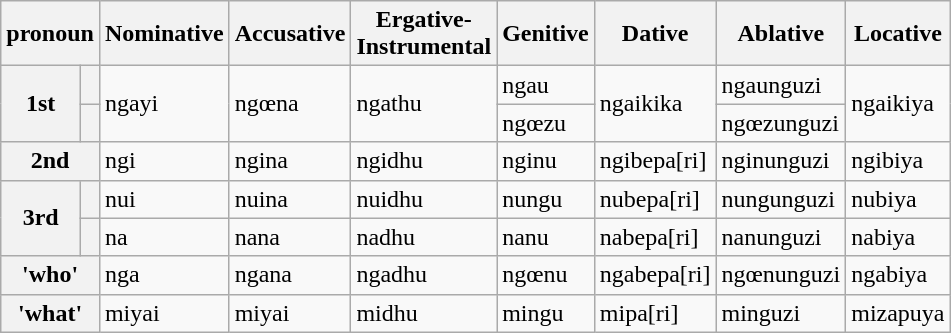<table class="wikitable">
<tr>
<th colspan="2">pronoun</th>
<th>Nominative</th>
<th>Accusative</th>
<th>Ergative-<br>Instrumental</th>
<th>Genitive</th>
<th>Dative</th>
<th>Ablative</th>
<th>Locative</th>
</tr>
<tr>
<th rowspan="2">1st</th>
<th></th>
<td rowspan="2">ngayi</td>
<td rowspan="2">ngœna</td>
<td rowspan="2">ngathu</td>
<td>ngau</td>
<td rowspan="2">ngaikika</td>
<td>ngaunguzi</td>
<td rowspan="2">ngaikiya</td>
</tr>
<tr>
<th></th>
<td>ngœzu</td>
<td>ngœzunguzi</td>
</tr>
<tr>
<th colspan="2">2nd</th>
<td>ngi</td>
<td>ngina</td>
<td>ngidhu</td>
<td>nginu</td>
<td>ngibepa[ri]</td>
<td>nginunguzi</td>
<td>ngibiya</td>
</tr>
<tr>
<th rowspan="2">3rd</th>
<th></th>
<td>nui</td>
<td>nuina</td>
<td>nuidhu</td>
<td>nungu</td>
<td>nubepa[ri]</td>
<td>nungunguzi</td>
<td>nubiya</td>
</tr>
<tr>
<th></th>
<td>na</td>
<td>nana</td>
<td>nadhu</td>
<td>nanu</td>
<td>nabepa[ri]</td>
<td>nanunguzi</td>
<td>nabiya</td>
</tr>
<tr>
<th colspan="2">'who'</th>
<td>nga</td>
<td>ngana</td>
<td>ngadhu</td>
<td>ngœnu</td>
<td>ngabepa[ri]</td>
<td>ngœnunguzi</td>
<td>ngabiya</td>
</tr>
<tr>
<th colspan="2">'what'</th>
<td>miyai</td>
<td>miyai</td>
<td>midhu</td>
<td>mingu</td>
<td>mipa[ri]</td>
<td>minguzi</td>
<td>mizapuya</td>
</tr>
</table>
